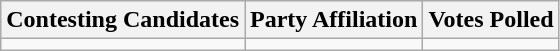<table class="wikitable sortable">
<tr>
<th>Contesting Candidates</th>
<th>Party Affiliation</th>
<th>Votes Polled</th>
</tr>
<tr>
<td></td>
<td></td>
<td></td>
</tr>
</table>
